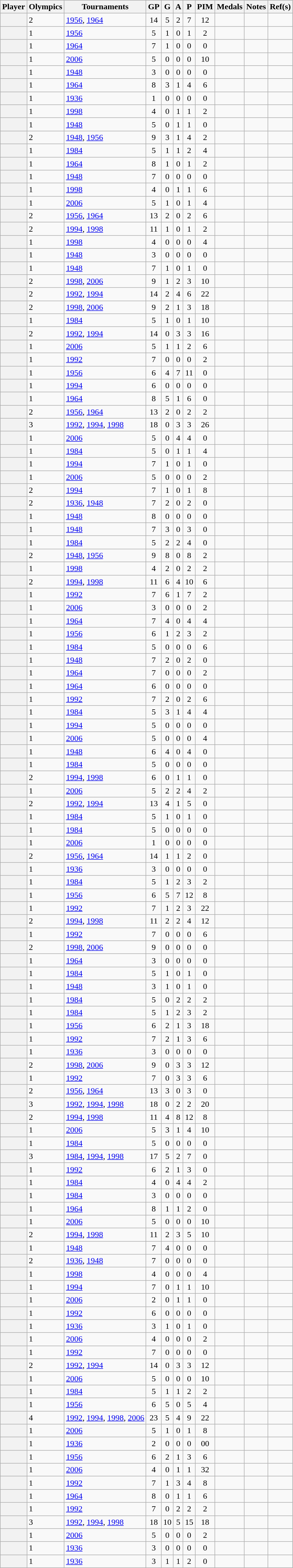<table class="wikitable sortable plainrowheaders" style="text-align:center;">
<tr>
<th scope="col">Player</th>
<th scope="col">Olympics</th>
<th scope="col">Tournaments</th>
<th scope="col">GP</th>
<th scope="col">G</th>
<th scope="col">A</th>
<th scope="col">P</th>
<th scope="col">PIM</th>
<th scope="col">Medals</th>
<th scope="col">Notes</th>
<th scope="col" class="unsortable">Ref(s)</th>
</tr>
<tr>
<th scope="row"></th>
<td align=left>2</td>
<td align=left><a href='#'>1956</a>, <a href='#'>1964</a></td>
<td>14</td>
<td>5</td>
<td>2</td>
<td>7</td>
<td>12</td>
<td align=left></td>
<td align=left></td>
<td align=center></td>
</tr>
<tr>
<th scope="row"></th>
<td align=left>1</td>
<td align=left><a href='#'>1956</a></td>
<td>5</td>
<td>1</td>
<td>0</td>
<td>1</td>
<td>2</td>
<td align=left></td>
<td align=left></td>
<td align=center></td>
</tr>
<tr>
<th scope="row"></th>
<td align=left>1</td>
<td align=left><a href='#'>1964</a></td>
<td>7</td>
<td>1</td>
<td>0</td>
<td>0</td>
<td>0</td>
<td align=left></td>
<td align=left></td>
<td align=center></td>
</tr>
<tr>
<th scope="row"></th>
<td align=left>1</td>
<td align=left><a href='#'>2006</a></td>
<td>5</td>
<td>0</td>
<td>0</td>
<td>0</td>
<td>10</td>
<td align=left></td>
<td align=left></td>
<td align=center></td>
</tr>
<tr>
<th scope="row"></th>
<td align=left>1</td>
<td align=left><a href='#'>1948</a></td>
<td>3</td>
<td>0</td>
<td>0</td>
<td>0</td>
<td>0</td>
<td align=left></td>
<td align=left></td>
<td align=center></td>
</tr>
<tr>
<th scope="row"></th>
<td align=left>1</td>
<td align=left><a href='#'>1964</a></td>
<td>8</td>
<td>3</td>
<td>1</td>
<td>4</td>
<td>6</td>
<td align=left></td>
<td align=left></td>
<td align=center></td>
</tr>
<tr>
<th scope="row"></th>
<td align=left>1</td>
<td align=left><a href='#'>1936</a></td>
<td>1</td>
<td>0</td>
<td>0</td>
<td>0</td>
<td>0</td>
<td align=left></td>
<td align=left></td>
<td align=center></td>
</tr>
<tr>
<th scope="row"></th>
<td align=left>1</td>
<td align=left><a href='#'>1998</a></td>
<td>4</td>
<td>0</td>
<td>1</td>
<td>1</td>
<td>2</td>
<td align=left></td>
<td align=left></td>
<td align=center></td>
</tr>
<tr>
<th scope="row"></th>
<td align=left>1</td>
<td align=left><a href='#'>1948</a></td>
<td>5</td>
<td>0</td>
<td>1</td>
<td>1</td>
<td>0</td>
<td align=left></td>
<td align=left></td>
<td align=center></td>
</tr>
<tr>
<th scope="row"></th>
<td align=left>2</td>
<td align=left><a href='#'>1948</a>, <a href='#'>1956</a></td>
<td>9</td>
<td>3</td>
<td>1</td>
<td>4</td>
<td>2</td>
<td align=left></td>
<td align=left></td>
<td align=center></td>
</tr>
<tr>
<th scope="row"></th>
<td align=left>1</td>
<td align=left><a href='#'>1984</a></td>
<td>5</td>
<td>1</td>
<td>1</td>
<td>2</td>
<td>4</td>
<td align=left></td>
<td align=left></td>
<td align=center></td>
</tr>
<tr>
<th scope="row"></th>
<td align=left>1</td>
<td align=left><a href='#'>1964</a></td>
<td>8</td>
<td>1</td>
<td>0</td>
<td>1</td>
<td>2</td>
<td align=left></td>
<td align=left></td>
<td align=center></td>
</tr>
<tr>
<th scope="row"></th>
<td align=left>1</td>
<td align=left><a href='#'>1948</a></td>
<td>7</td>
<td>0</td>
<td>0</td>
<td>0</td>
<td>0</td>
<td align=left></td>
<td align=left></td>
<td align=center></td>
</tr>
<tr>
<th scope="row"></th>
<td align=left>1</td>
<td align=left><a href='#'>1998</a></td>
<td>4</td>
<td>0</td>
<td>1</td>
<td>1</td>
<td>6</td>
<td align=left></td>
<td align=left></td>
<td align=center></td>
</tr>
<tr>
<th scope="row"></th>
<td align=left>1</td>
<td align=left><a href='#'>2006</a></td>
<td>5</td>
<td>1</td>
<td>0</td>
<td>1</td>
<td>4</td>
<td align=left></td>
<td align=left></td>
<td align=center></td>
</tr>
<tr>
<th scope="row"></th>
<td align=left>2</td>
<td align=left><a href='#'>1956</a>, <a href='#'>1964</a></td>
<td>13</td>
<td>2</td>
<td>0</td>
<td>2</td>
<td>6</td>
<td align=left></td>
<td align=left></td>
<td align=center></td>
</tr>
<tr>
<th scope="row"></th>
<td align=left>2</td>
<td align=left><a href='#'>1994</a>, <a href='#'>1998</a></td>
<td>11</td>
<td>1</td>
<td>0</td>
<td>1</td>
<td>2</td>
<td align=left></td>
<td align=left></td>
<td align=center></td>
</tr>
<tr>
<th scope="row"></th>
<td align=left>1</td>
<td align=left><a href='#'>1998</a></td>
<td>4</td>
<td>0</td>
<td>0</td>
<td>0</td>
<td>4</td>
<td align=left></td>
<td align=left></td>
<td align=center></td>
</tr>
<tr>
<th scope="row"></th>
<td align=left>1</td>
<td align=left><a href='#'>1948</a></td>
<td>3</td>
<td>0</td>
<td>0</td>
<td>0</td>
<td>0</td>
<td align=left></td>
<td align=left></td>
<td align=center></td>
</tr>
<tr>
<th scope="row"></th>
<td align=left>1</td>
<td align=left><a href='#'>1948</a></td>
<td>7</td>
<td>1</td>
<td>0</td>
<td>1</td>
<td>0</td>
<td align=left></td>
<td align=left></td>
<td align=center></td>
</tr>
<tr>
<th scope="row"></th>
<td align=left>2</td>
<td align=left><a href='#'>1998</a>, <a href='#'>2006</a></td>
<td>9</td>
<td>1</td>
<td>2</td>
<td>3</td>
<td>10</td>
<td align=left></td>
<td align=left></td>
<td align=center></td>
</tr>
<tr>
<th scope="row"></th>
<td align=left>2</td>
<td align=left><a href='#'>1992</a>, <a href='#'>1994</a></td>
<td>14</td>
<td>2</td>
<td>4</td>
<td>6</td>
<td>22</td>
<td align=left></td>
<td align=left></td>
<td align=center></td>
</tr>
<tr>
<th scope="row"></th>
<td align=left>2</td>
<td align=left><a href='#'>1998</a>, <a href='#'>2006</a></td>
<td>9</td>
<td>2</td>
<td>1</td>
<td>3</td>
<td>18</td>
<td align=left></td>
<td align=left></td>
<td align=center></td>
</tr>
<tr>
<th scope="row"></th>
<td align=left>1</td>
<td align=left><a href='#'>1984</a></td>
<td>5</td>
<td>1</td>
<td>0</td>
<td>1</td>
<td>10</td>
<td align=left></td>
<td align=left></td>
<td align=center></td>
</tr>
<tr>
<th scope="row"></th>
<td align=left>2</td>
<td align=left><a href='#'>1992</a>, <a href='#'>1994</a></td>
<td>14</td>
<td>0</td>
<td>3</td>
<td>3</td>
<td>16</td>
<td align=left></td>
<td align=left></td>
<td align=center></td>
</tr>
<tr>
<th scope="row"></th>
<td align=left>1</td>
<td align=left><a href='#'>2006</a></td>
<td>5</td>
<td>1</td>
<td>1</td>
<td>2</td>
<td>6</td>
<td align=left></td>
<td align=left></td>
<td align=center></td>
</tr>
<tr>
<th scope="row"></th>
<td align=left>1</td>
<td align=left><a href='#'>1992</a></td>
<td>7</td>
<td>0</td>
<td>0</td>
<td>0</td>
<td>2</td>
<td align=left></td>
<td align=left></td>
<td align=center></td>
</tr>
<tr>
<th scope="row"></th>
<td align=left>1</td>
<td align=left><a href='#'>1956</a></td>
<td>6</td>
<td>4</td>
<td>7</td>
<td>11</td>
<td>0</td>
<td align=left></td>
<td align=left></td>
<td align=center></td>
</tr>
<tr>
<th scope="row"></th>
<td align=left>1</td>
<td align=left><a href='#'>1994</a></td>
<td>6</td>
<td>0</td>
<td>0</td>
<td>0</td>
<td>0</td>
<td align=left></td>
<td align=left></td>
<td align=center></td>
</tr>
<tr>
<th scope="row"></th>
<td align=left>1</td>
<td align=left><a href='#'>1964</a></td>
<td>8</td>
<td>5</td>
<td>1</td>
<td>6</td>
<td>0</td>
<td align=left></td>
<td align=left></td>
<td align=center></td>
</tr>
<tr>
<th scope="row"></th>
<td align=left>2</td>
<td align=left><a href='#'>1956</a>, <a href='#'>1964</a></td>
<td>13</td>
<td>2</td>
<td>0</td>
<td>2</td>
<td>2</td>
<td align=left></td>
<td align=left></td>
<td align=center></td>
</tr>
<tr>
<th scope="row"></th>
<td align=left>3</td>
<td align=left><a href='#'>1992</a>, <a href='#'>1994</a>, <a href='#'>1998</a></td>
<td>18</td>
<td>0</td>
<td>3</td>
<td>3</td>
<td>26</td>
<td align=left></td>
<td align=left></td>
<td align=center></td>
</tr>
<tr>
<th scope="row"></th>
<td align=left>1</td>
<td align=left><a href='#'>2006</a></td>
<td>5</td>
<td>0</td>
<td>4</td>
<td>4</td>
<td>0</td>
<td align=left></td>
<td align=left></td>
<td align=center></td>
</tr>
<tr>
<th scope="row"></th>
<td align=left>1</td>
<td align=left><a href='#'>1984</a></td>
<td>5</td>
<td>0</td>
<td>1</td>
<td>1</td>
<td>4</td>
<td align=left></td>
<td align=left></td>
<td align=center></td>
</tr>
<tr>
<th scope="row"></th>
<td align=left>1</td>
<td align=left><a href='#'>1994</a></td>
<td>7</td>
<td>1</td>
<td>0</td>
<td>1</td>
<td>0</td>
<td align=left></td>
<td align=left></td>
<td align=center></td>
</tr>
<tr>
<th scope="row"></th>
<td align=left>1</td>
<td align=left><a href='#'>2006</a></td>
<td>5</td>
<td>0</td>
<td>0</td>
<td>0</td>
<td>2</td>
<td align=left></td>
<td align=left></td>
<td align=center></td>
</tr>
<tr>
<th scope="row"></th>
<td align=left>2</td>
<td align=left><a href='#'>1994</a></td>
<td>7</td>
<td>1</td>
<td>0</td>
<td>1</td>
<td>8</td>
<td align=left></td>
<td align=left></td>
<td align=center></td>
</tr>
<tr>
<th scope="row"></th>
<td align=left>2</td>
<td align=left><a href='#'>1936</a>, <a href='#'>1948</a></td>
<td>7</td>
<td>2</td>
<td>0</td>
<td>2</td>
<td>0</td>
<td align=left></td>
<td align=left></td>
<td align=center></td>
</tr>
<tr>
<th scope="row"></th>
<td align=left>1</td>
<td align=left><a href='#'>1948</a></td>
<td>8</td>
<td>0</td>
<td>0</td>
<td>0</td>
<td>0</td>
<td align=left></td>
<td align=left></td>
<td align=center></td>
</tr>
<tr>
<th scope="row"></th>
<td align=left>1</td>
<td align=left><a href='#'>1948</a></td>
<td>7</td>
<td>3</td>
<td>0</td>
<td>3</td>
<td>0</td>
<td align=left></td>
<td align=left></td>
<td align=center></td>
</tr>
<tr>
<th scope="row"></th>
<td align=left>1</td>
<td align=left><a href='#'>1984</a></td>
<td>5</td>
<td>2</td>
<td>2</td>
<td>4</td>
<td>0</td>
<td align=left></td>
<td align=left></td>
<td align=center></td>
</tr>
<tr>
<th scope="row"></th>
<td align=left>2</td>
<td align=left><a href='#'>1948</a>, <a href='#'>1956</a></td>
<td>9</td>
<td>8</td>
<td>0</td>
<td>8</td>
<td>2</td>
<td align=left></td>
<td align=left></td>
<td align=center></td>
</tr>
<tr>
<th scope="row"></th>
<td align=left>1</td>
<td align=left><a href='#'>1998</a></td>
<td>4</td>
<td>2</td>
<td>0</td>
<td>2</td>
<td>2</td>
<td align=left></td>
<td align=left></td>
<td align=center></td>
</tr>
<tr>
<th scope="row"></th>
<td align=left>2</td>
<td align=left><a href='#'>1994</a>, <a href='#'>1998</a></td>
<td>11</td>
<td>6</td>
<td>4</td>
<td>10</td>
<td>6</td>
<td align=left></td>
<td align=left></td>
<td align=center></td>
</tr>
<tr>
<th scope="row"></th>
<td align=left>1</td>
<td align=left><a href='#'>1992</a></td>
<td>7</td>
<td>6</td>
<td>1</td>
<td>7</td>
<td>2</td>
<td align=left></td>
<td align=left></td>
<td align=center></td>
</tr>
<tr>
<th scope="row"></th>
<td align=left>1</td>
<td align=left><a href='#'>2006</a></td>
<td>3</td>
<td>0</td>
<td>0</td>
<td>0</td>
<td>2</td>
<td align=left></td>
<td align=left></td>
<td align=center></td>
</tr>
<tr>
<th scope="row"></th>
<td align=left>1</td>
<td align=left><a href='#'>1964</a></td>
<td>7</td>
<td>4</td>
<td>0</td>
<td>4</td>
<td>4</td>
<td align=left></td>
<td align=left></td>
<td align=center></td>
</tr>
<tr>
<th scope="row"></th>
<td align=left>1</td>
<td align=left><a href='#'>1956</a></td>
<td>6</td>
<td>1</td>
<td>2</td>
<td>3</td>
<td>2</td>
<td align=left></td>
<td align=left></td>
<td align=center></td>
</tr>
<tr>
<th scope="row"></th>
<td align=left>1</td>
<td align=left><a href='#'>1984</a></td>
<td>5</td>
<td>0</td>
<td>0</td>
<td>0</td>
<td>6</td>
<td align=left></td>
<td align=left></td>
<td align=center></td>
</tr>
<tr>
<th scope="row"></th>
<td align=left>1</td>
<td align=left><a href='#'>1948</a></td>
<td>7</td>
<td>2</td>
<td>0</td>
<td>2</td>
<td>0</td>
<td align=left></td>
<td align=left></td>
<td align=center></td>
</tr>
<tr>
<th scope="row"></th>
<td align=left>1</td>
<td align=left><a href='#'>1964</a></td>
<td>7</td>
<td>0</td>
<td>0</td>
<td>0</td>
<td>2</td>
<td align=left></td>
<td align=left></td>
<td align=center></td>
</tr>
<tr>
<th scope="row"></th>
<td align=left>1</td>
<td align=left><a href='#'>1964</a></td>
<td>6</td>
<td>0</td>
<td>0</td>
<td>0</td>
<td>0</td>
<td align=left></td>
<td align=left></td>
<td align=center></td>
</tr>
<tr>
<th scope="row"></th>
<td align=left>1</td>
<td align=left><a href='#'>1992</a></td>
<td>7</td>
<td>2</td>
<td>0</td>
<td>2</td>
<td>6</td>
<td align=left></td>
<td align=left></td>
<td align=center></td>
</tr>
<tr>
<th scope="row"></th>
<td align=left>1</td>
<td align=left><a href='#'>1984</a></td>
<td>5</td>
<td>3</td>
<td>1</td>
<td>4</td>
<td>4</td>
<td align=left></td>
<td align=left></td>
<td align=center></td>
</tr>
<tr>
<th scope="row"></th>
<td align=left>1</td>
<td align=left><a href='#'>1994</a></td>
<td>5</td>
<td>0</td>
<td>0</td>
<td>0</td>
<td>0</td>
<td align=left></td>
<td align=left></td>
<td align=center></td>
</tr>
<tr>
<th scope="row"></th>
<td align=left>1</td>
<td align=left><a href='#'>2006</a></td>
<td>5</td>
<td>0</td>
<td>0</td>
<td>0</td>
<td>4</td>
<td align=left></td>
<td align=left></td>
<td align=center></td>
</tr>
<tr>
<th scope="row"></th>
<td align=left>1</td>
<td align=left><a href='#'>1948</a></td>
<td>6</td>
<td>4</td>
<td>0</td>
<td>4</td>
<td>0</td>
<td align=left></td>
<td align=left></td>
<td align=center></td>
</tr>
<tr>
<th scope="row"></th>
<td align=left>1</td>
<td align=left><a href='#'>1984</a></td>
<td>5</td>
<td>0</td>
<td>0</td>
<td>0</td>
<td>0</td>
<td align=left></td>
<td align=left></td>
<td align=center></td>
</tr>
<tr>
<th scope="row"></th>
<td align=left>2</td>
<td align=left><a href='#'>1994</a>, <a href='#'>1998</a></td>
<td>6</td>
<td>0</td>
<td>1</td>
<td>1</td>
<td>0</td>
<td align=left></td>
<td align=left></td>
<td align=center></td>
</tr>
<tr>
<th scope="row"></th>
<td align=left>1</td>
<td align=left><a href='#'>2006</a></td>
<td>5</td>
<td>2</td>
<td>2</td>
<td>4</td>
<td>2</td>
<td align=left></td>
<td align=left></td>
<td align=center></td>
</tr>
<tr>
<th scope="row"></th>
<td align=left>2</td>
<td align=left><a href='#'>1992</a>, <a href='#'>1994</a></td>
<td>13</td>
<td>4</td>
<td>1</td>
<td>5</td>
<td>0</td>
<td align=left></td>
<td align=left></td>
<td align=center></td>
</tr>
<tr>
<th scope="row"></th>
<td align=left>1</td>
<td align=left><a href='#'>1984</a></td>
<td>5</td>
<td>1</td>
<td>0</td>
<td>1</td>
<td>0</td>
<td align=left></td>
<td align=left></td>
<td align=center></td>
</tr>
<tr>
<th scope="row"></th>
<td align=left>1</td>
<td align=left><a href='#'>1984</a></td>
<td>5</td>
<td>0</td>
<td>0</td>
<td>0</td>
<td>0</td>
<td align=left></td>
<td align=left></td>
<td align=center></td>
</tr>
<tr>
<th scope="row"></th>
<td align=left>1</td>
<td align=left><a href='#'>2006</a></td>
<td>1</td>
<td>0</td>
<td>0</td>
<td>0</td>
<td>0</td>
<td align=left></td>
<td align=left></td>
<td align=center></td>
</tr>
<tr>
<th scope="row"></th>
<td align=left>2</td>
<td align=left><a href='#'>1956</a>, <a href='#'>1964</a></td>
<td>14</td>
<td>1</td>
<td>1</td>
<td>2</td>
<td>0</td>
<td align=left></td>
<td align=left></td>
<td align=center></td>
</tr>
<tr>
<th scope="row"></th>
<td align=left>1</td>
<td align=left><a href='#'>1936</a></td>
<td>3</td>
<td>0</td>
<td>0</td>
<td>0</td>
<td>0</td>
<td align=left></td>
<td align=left></td>
<td align=center></td>
</tr>
<tr>
<th scope="row"></th>
<td align=left>1</td>
<td align=left><a href='#'>1984</a></td>
<td>5</td>
<td>1</td>
<td>2</td>
<td>3</td>
<td>2</td>
<td align=left></td>
<td align=left></td>
<td align=center></td>
</tr>
<tr>
<th scope="row"></th>
<td align=left>1</td>
<td align=left><a href='#'>1956</a></td>
<td>6</td>
<td>5</td>
<td>7</td>
<td>12</td>
<td>8</td>
<td align=left></td>
<td align=left></td>
<td align=center></td>
</tr>
<tr>
<th scope="row"></th>
<td align=left>1</td>
<td align=left><a href='#'>1992</a></td>
<td>7</td>
<td>1</td>
<td>2</td>
<td>3</td>
<td>22</td>
<td align=left></td>
<td align=left></td>
<td align=center></td>
</tr>
<tr>
<th scope="row"></th>
<td align=left>2</td>
<td align=left><a href='#'>1994</a>, <a href='#'>1998</a></td>
<td>11</td>
<td>2</td>
<td>2</td>
<td>4</td>
<td>12</td>
<td align=left></td>
<td align=left></td>
<td align=center></td>
</tr>
<tr>
<th scope="row"></th>
<td align=left>1</td>
<td align=left><a href='#'>1992</a></td>
<td>7</td>
<td>0</td>
<td>0</td>
<td>0</td>
<td>6</td>
<td align=left></td>
<td align=left></td>
<td align=center></td>
</tr>
<tr>
<th scope="row"></th>
<td align=left>2</td>
<td align=left><a href='#'>1998</a>, <a href='#'>2006</a></td>
<td>9</td>
<td>0</td>
<td>0</td>
<td>0</td>
<td>0</td>
<td align=left></td>
<td align=left></td>
<td align=center></td>
</tr>
<tr>
<th scope="row"></th>
<td align=left>1</td>
<td align=left><a href='#'>1964</a></td>
<td>3</td>
<td>0</td>
<td>0</td>
<td>0</td>
<td>0</td>
<td align=left></td>
<td align=left></td>
<td align=center></td>
</tr>
<tr>
<th scope="row"></th>
<td align=left>1</td>
<td align=left><a href='#'>1984</a></td>
<td>5</td>
<td>1</td>
<td>0</td>
<td>1</td>
<td>0</td>
<td align=left></td>
<td align=left></td>
<td align=center></td>
</tr>
<tr>
<th scope="row"></th>
<td align=left>1</td>
<td align=left><a href='#'>1948</a></td>
<td>3</td>
<td>1</td>
<td>0</td>
<td>1</td>
<td>0</td>
<td align=left></td>
<td align=left></td>
<td align=center></td>
</tr>
<tr>
<th scope="row"></th>
<td align=left>1</td>
<td align=left><a href='#'>1984</a></td>
<td>5</td>
<td>0</td>
<td>2</td>
<td>2</td>
<td>2</td>
<td align=left></td>
<td align=left></td>
<td align=center></td>
</tr>
<tr>
<th scope="row"></th>
<td align=left>1</td>
<td align=left><a href='#'>1984</a></td>
<td>5</td>
<td>1</td>
<td>2</td>
<td>3</td>
<td>2</td>
<td align=left></td>
<td align=left></td>
<td align=center></td>
</tr>
<tr>
<th scope="row"></th>
<td align=left>1</td>
<td align=left><a href='#'>1956</a></td>
<td>6</td>
<td>2</td>
<td>1</td>
<td>3</td>
<td>18</td>
<td align=left></td>
<td align=left></td>
<td align=center></td>
</tr>
<tr>
<th scope="row"></th>
<td align=left>1</td>
<td align=left><a href='#'>1992</a></td>
<td>7</td>
<td>2</td>
<td>1</td>
<td>3</td>
<td>6</td>
<td align=left></td>
<td align=left></td>
<td align=center></td>
</tr>
<tr>
<th scope="row"></th>
<td align=left>1</td>
<td align=left><a href='#'>1936</a></td>
<td>3</td>
<td>0</td>
<td>0</td>
<td>0</td>
<td>0</td>
<td align=left></td>
<td align=left></td>
<td align=center></td>
</tr>
<tr>
<th scope="row"></th>
<td align=left>2</td>
<td align=left><a href='#'>1998</a>, <a href='#'>2006</a></td>
<td>9</td>
<td>0</td>
<td>3</td>
<td>3</td>
<td>12</td>
<td align=left></td>
<td align=left></td>
<td align=center></td>
</tr>
<tr>
<th scope="row"></th>
<td align=left>1</td>
<td align=left><a href='#'>1992</a></td>
<td>7</td>
<td>0</td>
<td>3</td>
<td>3</td>
<td>6</td>
<td align=left></td>
<td align=left></td>
<td align=center></td>
</tr>
<tr>
<th scope="row"></th>
<td align=left>2</td>
<td align=left><a href='#'>1956</a>, <a href='#'>1964</a></td>
<td>13</td>
<td>3</td>
<td>0</td>
<td>3</td>
<td>0</td>
<td align=left></td>
<td align=left></td>
<td align=center></td>
</tr>
<tr>
<th scope="row"></th>
<td align=left>3</td>
<td align=left><a href='#'>1992</a>, <a href='#'>1994</a>, <a href='#'>1998</a></td>
<td>18</td>
<td>0</td>
<td>2</td>
<td>2</td>
<td>20</td>
<td align=left></td>
<td align=left></td>
<td align=center></td>
</tr>
<tr>
<th scope="row"></th>
<td align=left>2</td>
<td align=left><a href='#'>1994</a>, <a href='#'>1998</a></td>
<td>11</td>
<td>4</td>
<td>8</td>
<td>12</td>
<td>8</td>
<td align=left></td>
<td align=left></td>
<td align=center></td>
</tr>
<tr>
<th scope="row"></th>
<td align=left>1</td>
<td align=left><a href='#'>2006</a></td>
<td>5</td>
<td>3</td>
<td>1</td>
<td>4</td>
<td>10</td>
<td align=left></td>
<td align=left></td>
<td align=center></td>
</tr>
<tr>
<th scope="row"></th>
<td align=left>1</td>
<td align=left><a href='#'>1984</a></td>
<td>5</td>
<td>0</td>
<td>0</td>
<td>0</td>
<td>0</td>
<td align=left></td>
<td align=left></td>
<td align=center></td>
</tr>
<tr>
<th scope="row"></th>
<td align=left>3</td>
<td align=left><a href='#'>1984</a>, <a href='#'>1994</a>, <a href='#'>1998</a></td>
<td>17</td>
<td>5</td>
<td>2</td>
<td>7</td>
<td>0</td>
<td align=left></td>
<td align=left></td>
<td align=center></td>
</tr>
<tr>
<th scope="row"></th>
<td align=left>1</td>
<td align=left><a href='#'>1992</a></td>
<td>6</td>
<td>2</td>
<td>1</td>
<td>3</td>
<td>0</td>
<td align=left></td>
<td align=left></td>
<td align=center></td>
</tr>
<tr>
<th scope="row"></th>
<td align=left>1</td>
<td align=left><a href='#'>1984</a></td>
<td>4</td>
<td>0</td>
<td>4</td>
<td>4</td>
<td>2</td>
<td align=left></td>
<td align=left></td>
<td align=center></td>
</tr>
<tr>
<th scope="row"></th>
<td align=left>1</td>
<td align=left><a href='#'>1984</a></td>
<td>3</td>
<td>0</td>
<td>0</td>
<td>0</td>
<td>0</td>
<td align=left></td>
<td align=left></td>
<td align=center></td>
</tr>
<tr>
<th scope="row"></th>
<td align=left>1</td>
<td align=left><a href='#'>1964</a></td>
<td>8</td>
<td>1</td>
<td>1</td>
<td>2</td>
<td>0</td>
<td align=left></td>
<td align=left></td>
<td align=center></td>
</tr>
<tr>
<th scope="row"></th>
<td align=left>1</td>
<td align=left><a href='#'>2006</a></td>
<td>5</td>
<td>0</td>
<td>0</td>
<td>0</td>
<td>10</td>
<td align=left></td>
<td align=left></td>
<td align=center></td>
</tr>
<tr>
<th scope="row"></th>
<td align=left>2</td>
<td align=left><a href='#'>1994</a>, <a href='#'>1998</a></td>
<td>11</td>
<td>2</td>
<td>3</td>
<td>5</td>
<td>10</td>
<td align=left></td>
<td align=left></td>
<td align=center></td>
</tr>
<tr>
<th scope="row"></th>
<td align=left>1</td>
<td align=left><a href='#'>1948</a></td>
<td>7</td>
<td>4</td>
<td>0</td>
<td>0</td>
<td>0</td>
<td align=left></td>
<td align=left></td>
<td align=center></td>
</tr>
<tr>
<th scope="row"></th>
<td align=left>2</td>
<td align=left><a href='#'>1936</a>, <a href='#'>1948</a></td>
<td>7</td>
<td>0</td>
<td>0</td>
<td>0</td>
<td>0</td>
<td align=left></td>
<td align=left></td>
<td align=center></td>
</tr>
<tr>
<th scope="row"></th>
<td align=left>1</td>
<td align=left><a href='#'>1998</a></td>
<td>4</td>
<td>0</td>
<td>0</td>
<td>0</td>
<td>4</td>
<td align=left></td>
<td align=left></td>
<td align=center></td>
</tr>
<tr>
<th scope="row"></th>
<td align=left>1</td>
<td align=left><a href='#'>1994</a></td>
<td>7</td>
<td>0</td>
<td>1</td>
<td>1</td>
<td>10</td>
<td align=left></td>
<td align=left></td>
<td align=center></td>
</tr>
<tr>
<th scope="row"></th>
<td align=left>1</td>
<td align=left><a href='#'>2006</a></td>
<td>2</td>
<td>0</td>
<td>1</td>
<td>1</td>
<td>0</td>
<td align=left></td>
<td align=left></td>
<td align=center></td>
</tr>
<tr>
<th scope="row"></th>
<td align=left>1</td>
<td align=left><a href='#'>1992</a></td>
<td>6</td>
<td>0</td>
<td>0</td>
<td>0</td>
<td>0</td>
<td align=left></td>
<td align=left></td>
<td align=center></td>
</tr>
<tr>
<th scope="row"></th>
<td align=left>1</td>
<td align=left><a href='#'>1936</a></td>
<td>3</td>
<td>1</td>
<td>0</td>
<td>1</td>
<td>0</td>
<td align=left></td>
<td align=left></td>
<td align=center></td>
</tr>
<tr>
<th scope="row"></th>
<td align=left>1</td>
<td align=left><a href='#'>2006</a></td>
<td>4</td>
<td>0</td>
<td>0</td>
<td>0</td>
<td>2</td>
<td align=left></td>
<td align=left></td>
<td align=center></td>
</tr>
<tr>
<th scope="row"></th>
<td align=left>1</td>
<td align=left><a href='#'>1992</a></td>
<td>7</td>
<td>0</td>
<td>0</td>
<td>0</td>
<td>0</td>
<td align=left></td>
<td align=left></td>
<td align=center></td>
</tr>
<tr>
<th scope="row"></th>
<td align=left>2</td>
<td align=left><a href='#'>1992</a>, <a href='#'>1994</a></td>
<td>14</td>
<td>0</td>
<td>3</td>
<td>3</td>
<td>12</td>
<td align=left></td>
<td align=left></td>
<td align=center></td>
</tr>
<tr>
<th scope="row"></th>
<td align=left>1</td>
<td align=left><a href='#'>2006</a></td>
<td>5</td>
<td>0</td>
<td>0</td>
<td>0</td>
<td>10</td>
<td align=left></td>
<td align=left></td>
<td align=center></td>
</tr>
<tr>
<th scope="row"></th>
<td align=left>1</td>
<td align=left><a href='#'>1984</a></td>
<td>5</td>
<td>1</td>
<td>1</td>
<td>2</td>
<td>2</td>
<td align=left></td>
<td align=left></td>
<td align=center></td>
</tr>
<tr>
<th scope="row"></th>
<td align=left>1</td>
<td align=left><a href='#'>1956</a></td>
<td>6</td>
<td>5</td>
<td>0</td>
<td>5</td>
<td>4</td>
<td align=left></td>
<td align=left></td>
<td align=center></td>
</tr>
<tr>
<th scope="row"></th>
<td align=left>4</td>
<td align=left><a href='#'>1992</a>, <a href='#'>1994</a>, <a href='#'>1998</a>, <a href='#'>2006</a></td>
<td>23</td>
<td>5</td>
<td>4</td>
<td>9</td>
<td>22</td>
<td align=left></td>
<td align=left></td>
<td align=center></td>
</tr>
<tr>
<th scope="row"></th>
<td align=left>1</td>
<td align=left><a href='#'>2006</a></td>
<td>5</td>
<td>1</td>
<td>0</td>
<td>1</td>
<td>8</td>
<td align=left></td>
<td align=left></td>
<td align=center></td>
</tr>
<tr>
<th scope="row"></th>
<td align=left>1</td>
<td align=left><a href='#'>1936</a></td>
<td>2</td>
<td>0</td>
<td>0</td>
<td>0</td>
<td>00</td>
<td align=left></td>
<td align=left></td>
<td align=center></td>
</tr>
<tr>
<th scope="row"></th>
<td align=left>1</td>
<td align=left><a href='#'>1956</a></td>
<td>6</td>
<td>2</td>
<td>1</td>
<td>3</td>
<td>6</td>
<td align=left></td>
<td align=left></td>
<td align=center></td>
</tr>
<tr>
<th scope="row"></th>
<td align=left>1</td>
<td align=left><a href='#'>2006</a></td>
<td>4</td>
<td>0</td>
<td>1</td>
<td>1</td>
<td>32</td>
<td align=left></td>
<td align=left></td>
<td align=center></td>
</tr>
<tr>
<th scope="row"></th>
<td align=left>1</td>
<td align=left><a href='#'>1992</a></td>
<td>7</td>
<td>1</td>
<td>3</td>
<td>4</td>
<td>8</td>
<td align=left></td>
<td align=left></td>
<td align=center></td>
</tr>
<tr>
<th scope="row"></th>
<td align=left>1</td>
<td align=left><a href='#'>1964</a></td>
<td>8</td>
<td>0</td>
<td>1</td>
<td>1</td>
<td>6</td>
<td align=left></td>
<td align=left></td>
<td align=center></td>
</tr>
<tr>
<th scope="row"></th>
<td align=left>1</td>
<td align=left><a href='#'>1992</a></td>
<td>7</td>
<td>0</td>
<td>2</td>
<td>2</td>
<td>2</td>
<td align=left></td>
<td align=left></td>
<td align=center></td>
</tr>
<tr>
<th scope="row"></th>
<td align=left>3</td>
<td align=left><a href='#'>1992</a>, <a href='#'>1994</a>, <a href='#'>1998</a></td>
<td>18</td>
<td>10</td>
<td>5</td>
<td>15</td>
<td>18</td>
<td align=left></td>
<td align=left></td>
<td align=center></td>
</tr>
<tr>
<th scope="row"></th>
<td align=left>1</td>
<td align=left><a href='#'>2006</a></td>
<td>5</td>
<td>0</td>
<td>0</td>
<td>0</td>
<td>2</td>
<td align=left></td>
<td align=left></td>
<td align=center></td>
</tr>
<tr>
<th scope="row"></th>
<td align=left>1</td>
<td align=left><a href='#'>1936</a></td>
<td>3</td>
<td>0</td>
<td>0</td>
<td>0</td>
<td>0</td>
<td align=left></td>
<td align=left></td>
<td align=center></td>
</tr>
<tr>
<th scope="row"></th>
<td align=left>1</td>
<td align=left><a href='#'>1936</a></td>
<td>3</td>
<td>1</td>
<td>1</td>
<td>2</td>
<td>0</td>
<td align=left></td>
<td align=left></td>
<td align=center></td>
</tr>
</table>
